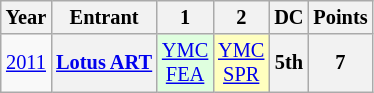<table class="wikitable" style="text-align:center; font-size:85%">
<tr>
<th>Year</th>
<th>Entrant</th>
<th>1</th>
<th>2</th>
<th>DC</th>
<th>Points</th>
</tr>
<tr>
<td><a href='#'>2011</a></td>
<th nowrap><a href='#'>Lotus ART</a></th>
<td style="background:#DFFFDF;"><a href='#'>YMC<br>FEA</a><br></td>
<td style="background:#FFFFBF;"><a href='#'>YMC<br>SPR</a><br></td>
<th>5th</th>
<th>7</th>
</tr>
</table>
